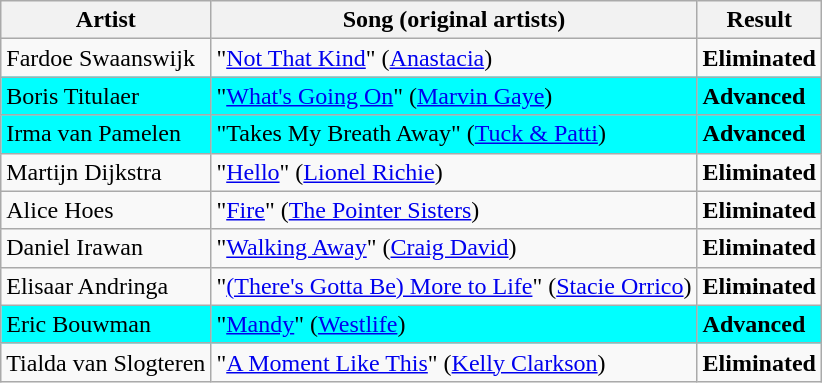<table class=wikitable>
<tr>
<th>Artist</th>
<th>Song (original artists)</th>
<th>Result</th>
</tr>
<tr>
<td>Fardoe Swaanswijk</td>
<td>"<a href='#'>Not That Kind</a>" (<a href='#'>Anastacia</a>)</td>
<td><strong>Eliminated</strong></td>
</tr>
<tr style="background:cyan;">
<td>Boris Titulaer</td>
<td>"<a href='#'>What's Going On</a>" (<a href='#'>Marvin Gaye</a>)</td>
<td><strong>Advanced</strong></td>
</tr>
<tr style="background:cyan;">
<td>Irma van Pamelen</td>
<td>"Takes My Breath Away" (<a href='#'>Tuck & Patti</a>)</td>
<td><strong>Advanced</strong></td>
</tr>
<tr>
<td>Martijn Dijkstra</td>
<td>"<a href='#'>Hello</a>" (<a href='#'>Lionel Richie</a>)</td>
<td><strong>Eliminated</strong></td>
</tr>
<tr>
<td>Alice Hoes</td>
<td>"<a href='#'>Fire</a>" (<a href='#'>The Pointer Sisters</a>)</td>
<td><strong>Eliminated</strong></td>
</tr>
<tr>
<td>Daniel Irawan</td>
<td>"<a href='#'>Walking Away</a>" (<a href='#'>Craig David</a>)</td>
<td><strong>Eliminated</strong></td>
</tr>
<tr>
<td>Elisaar Andringa</td>
<td>"<a href='#'>(There's Gotta Be) More to Life</a>" (<a href='#'>Stacie Orrico</a>)</td>
<td><strong>Eliminated</strong></td>
</tr>
<tr style="background:cyan;">
<td>Eric Bouwman</td>
<td>"<a href='#'>Mandy</a>" (<a href='#'>Westlife</a>)</td>
<td><strong>Advanced</strong></td>
</tr>
<tr>
<td>Tialda van Slogteren</td>
<td>"<a href='#'>A Moment Like This</a>" (<a href='#'>Kelly Clarkson</a>)</td>
<td><strong>Eliminated</strong></td>
</tr>
</table>
